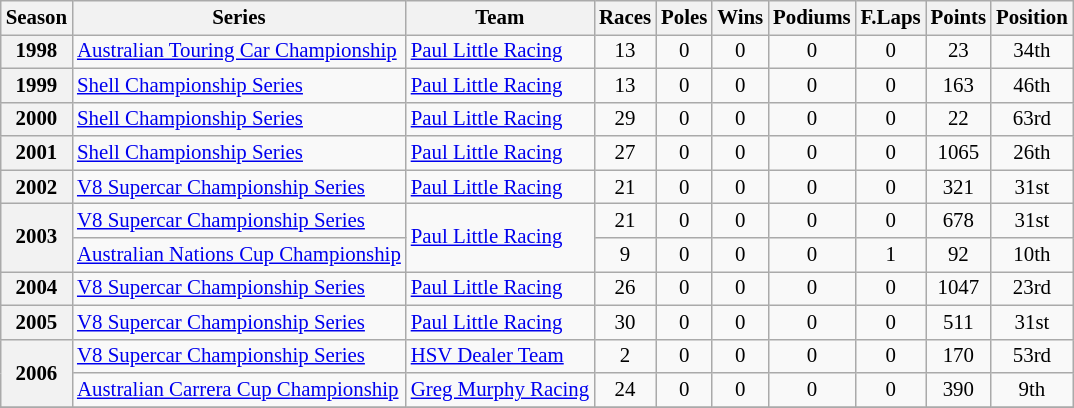<table class="wikitable" style="font-size: 87%; text-align:center">
<tr>
<th>Season</th>
<th>Series</th>
<th>Team</th>
<th>Races</th>
<th>Poles</th>
<th>Wins</th>
<th>Podiums</th>
<th>F.Laps</th>
<th>Points</th>
<th>Position</th>
</tr>
<tr>
<th>1998</th>
<td align=left><a href='#'>Australian Touring Car Championship</a></td>
<td align=left><a href='#'>Paul Little Racing</a></td>
<td>13</td>
<td>0</td>
<td>0</td>
<td>0</td>
<td>0</td>
<td>23</td>
<td>34th</td>
</tr>
<tr>
<th>1999</th>
<td align=left><a href='#'>Shell Championship Series</a></td>
<td align=left><a href='#'>Paul Little Racing</a></td>
<td>13</td>
<td>0</td>
<td>0</td>
<td>0</td>
<td>0</td>
<td>163</td>
<td>46th</td>
</tr>
<tr>
<th>2000</th>
<td align=left><a href='#'>Shell Championship Series</a></td>
<td align=left><a href='#'>Paul Little Racing</a></td>
<td>29</td>
<td>0</td>
<td>0</td>
<td>0</td>
<td>0</td>
<td>22</td>
<td>63rd</td>
</tr>
<tr>
<th>2001</th>
<td align=left><a href='#'>Shell Championship Series</a></td>
<td align=left><a href='#'>Paul Little Racing</a></td>
<td>27</td>
<td>0</td>
<td>0</td>
<td>0</td>
<td>0</td>
<td>1065</td>
<td>26th</td>
</tr>
<tr>
<th>2002</th>
<td align=left><a href='#'>V8 Supercar Championship Series</a></td>
<td align=left><a href='#'>Paul Little Racing</a></td>
<td>21</td>
<td>0</td>
<td>0</td>
<td>0</td>
<td>0</td>
<td>321</td>
<td>31st</td>
</tr>
<tr>
<th rowspan=2>2003</th>
<td align=left><a href='#'>V8 Supercar Championship Series</a></td>
<td align=left rowspan=2><a href='#'>Paul Little Racing</a></td>
<td>21</td>
<td>0</td>
<td>0</td>
<td>0</td>
<td>0</td>
<td>678</td>
<td>31st</td>
</tr>
<tr>
<td align=left><a href='#'>Australian Nations Cup Championship</a></td>
<td>9</td>
<td>0</td>
<td>0</td>
<td>0</td>
<td>1</td>
<td>92</td>
<td>10th</td>
</tr>
<tr>
<th>2004</th>
<td align=left><a href='#'>V8 Supercar Championship Series</a></td>
<td align=left><a href='#'>Paul Little Racing</a></td>
<td>26</td>
<td>0</td>
<td>0</td>
<td>0</td>
<td>0</td>
<td>1047</td>
<td>23rd</td>
</tr>
<tr>
<th>2005</th>
<td align=left><a href='#'>V8 Supercar Championship Series</a></td>
<td align=left><a href='#'>Paul Little Racing</a></td>
<td>30</td>
<td>0</td>
<td>0</td>
<td>0</td>
<td>0</td>
<td>511</td>
<td>31st</td>
</tr>
<tr>
<th rowspan=2>2006</th>
<td align=left><a href='#'>V8 Supercar Championship Series</a></td>
<td align=left><a href='#'>HSV Dealer Team</a></td>
<td>2</td>
<td>0</td>
<td>0</td>
<td>0</td>
<td>0</td>
<td>170</td>
<td>53rd</td>
</tr>
<tr>
<td align=left><a href='#'>Australian Carrera Cup Championship</a></td>
<td align=left><a href='#'>Greg Murphy Racing</a></td>
<td>24</td>
<td>0</td>
<td>0</td>
<td>0</td>
<td>0</td>
<td>390</td>
<td>9th</td>
</tr>
<tr>
</tr>
</table>
